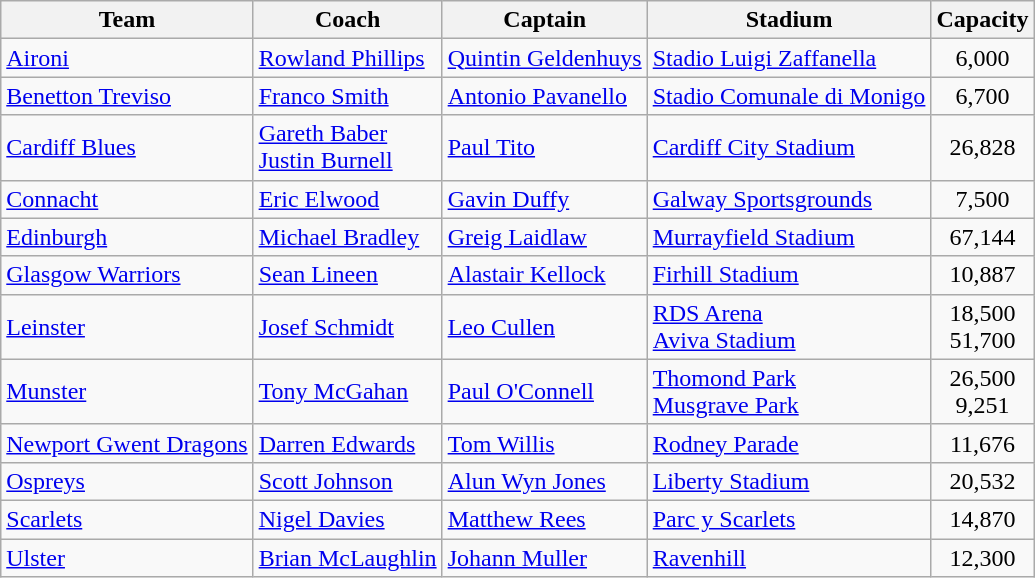<table class="wikitable sortable">
<tr>
<th>Team</th>
<th>Coach</th>
<th>Captain</th>
<th>Stadium</th>
<th>Capacity</th>
</tr>
<tr>
<td> <a href='#'>Aironi</a></td>
<td> <a href='#'>Rowland Phillips</a></td>
<td> <a href='#'>Quintin Geldenhuys</a></td>
<td><a href='#'>Stadio Luigi Zaffanella</a></td>
<td style="text-align:center;">6,000</td>
</tr>
<tr>
<td> <a href='#'>Benetton Treviso</a></td>
<td> <a href='#'>Franco Smith</a></td>
<td> <a href='#'>Antonio Pavanello</a></td>
<td><a href='#'>Stadio Comunale di Monigo</a></td>
<td style="text-align:center;">6,700</td>
</tr>
<tr>
<td> <a href='#'>Cardiff Blues</a></td>
<td> <a href='#'>Gareth Baber</a><br> <a href='#'>Justin Burnell</a></td>
<td> <a href='#'>Paul Tito</a></td>
<td><a href='#'>Cardiff City Stadium</a></td>
<td style="text-align:center;">26,828</td>
</tr>
<tr>
<td> <a href='#'>Connacht</a></td>
<td> <a href='#'>Eric Elwood</a></td>
<td> <a href='#'>Gavin Duffy</a></td>
<td><a href='#'>Galway Sportsgrounds</a></td>
<td style="text-align:center;">7,500</td>
</tr>
<tr>
<td> <a href='#'>Edinburgh</a></td>
<td> <a href='#'>Michael Bradley</a></td>
<td> <a href='#'>Greig Laidlaw</a></td>
<td><a href='#'>Murrayfield Stadium</a></td>
<td style="text-align:center;">67,144</td>
</tr>
<tr>
<td> <a href='#'>Glasgow Warriors</a></td>
<td> <a href='#'>Sean Lineen</a></td>
<td> <a href='#'>Alastair Kellock</a></td>
<td><a href='#'>Firhill Stadium</a></td>
<td style="text-align:center;">10,887</td>
</tr>
<tr>
<td> <a href='#'>Leinster</a></td>
<td> <a href='#'>Josef Schmidt</a></td>
<td> <a href='#'>Leo Cullen</a></td>
<td><a href='#'>RDS Arena</a> <br> <a href='#'>Aviva Stadium</a></td>
<td style="text-align:center;">18,500<br>51,700</td>
</tr>
<tr>
<td> <a href='#'>Munster</a></td>
<td> <a href='#'>Tony McGahan</a></td>
<td> <a href='#'>Paul O'Connell</a></td>
<td><a href='#'>Thomond Park</a><br><a href='#'>Musgrave Park</a></td>
<td style="text-align:center;">26,500<br>9,251</td>
</tr>
<tr>
<td> <a href='#'>Newport Gwent Dragons</a></td>
<td> <a href='#'>Darren Edwards</a></td>
<td> <a href='#'>Tom Willis</a></td>
<td><a href='#'>Rodney Parade</a></td>
<td style="text-align:center;">11,676</td>
</tr>
<tr>
<td> <a href='#'>Ospreys</a></td>
<td> <a href='#'>Scott Johnson</a></td>
<td> <a href='#'>Alun Wyn Jones</a></td>
<td><a href='#'>Liberty Stadium</a></td>
<td style="text-align:center;">20,532</td>
</tr>
<tr>
<td> <a href='#'>Scarlets</a></td>
<td> <a href='#'>Nigel Davies</a></td>
<td> <a href='#'>Matthew Rees</a></td>
<td><a href='#'>Parc y Scarlets</a></td>
<td style="text-align:center;">14,870</td>
</tr>
<tr>
<td> <a href='#'>Ulster</a></td>
<td> <a href='#'>Brian McLaughlin</a></td>
<td> <a href='#'>Johann Muller</a></td>
<td><a href='#'>Ravenhill</a></td>
<td style="text-align:center;">12,300</td>
</tr>
</table>
